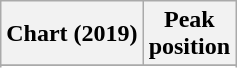<table class="wikitable sortable plainrowheaders" style="text-align:center">
<tr>
<th scope="col">Chart (2019)</th>
<th scope="col">Peak<br>position</th>
</tr>
<tr>
</tr>
<tr>
</tr>
<tr>
</tr>
<tr>
</tr>
</table>
